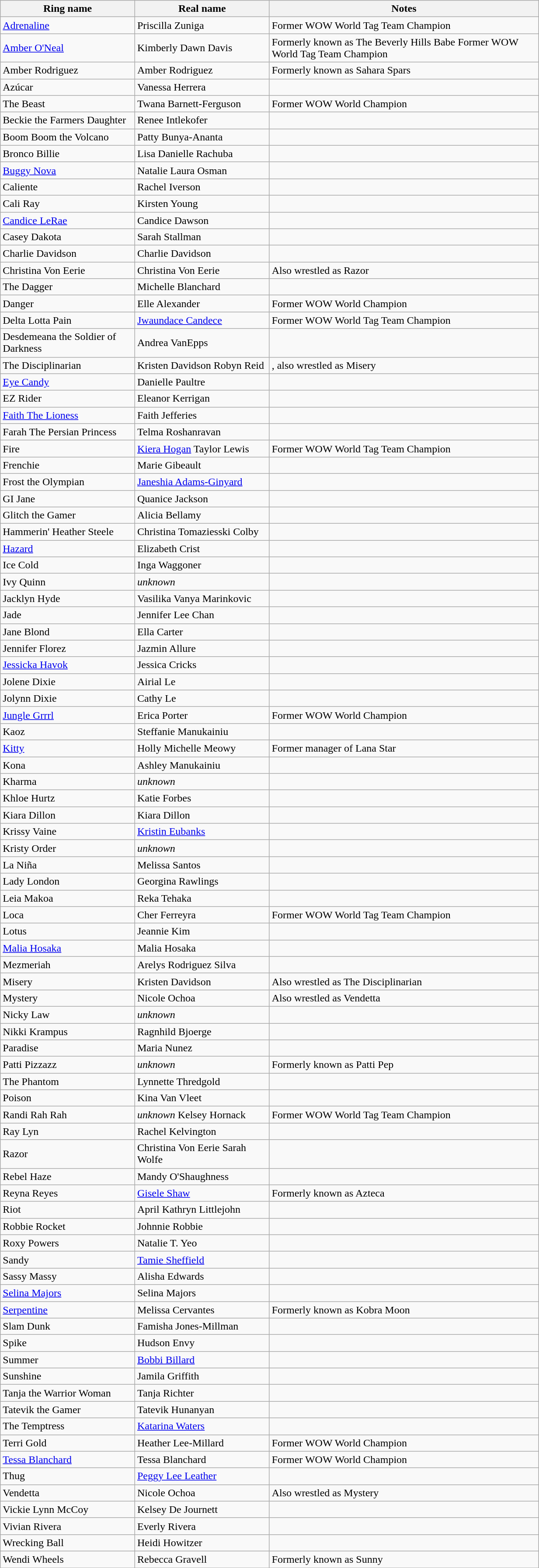<table class="wikitable sortable" style="width:65%;">
<tr>
<th width=25%>Ring name</th>
<th width=25%>Real name</th>
<th width=50%>Notes</th>
</tr>
<tr>
<td><a href='#'>Adrenaline</a></td>
<td>Priscilla Zuniga</td>
<td>Former WOW World Tag Team Champion</td>
</tr>
<tr>
<td><a href='#'>Amber O'Neal</a></td>
<td>Kimberly Dawn Davis</td>
<td>Formerly known as The Beverly Hills Babe  Former WOW World Tag Team Champion</td>
</tr>
<tr>
<td>Amber Rodriguez</td>
<td>Amber Rodriguez</td>
<td>Formerly known as Sahara Spars</td>
</tr>
<tr>
<td>Azúcar</td>
<td>Vanessa Herrera</td>
<td></td>
</tr>
<tr>
<td>The Beast</td>
<td>Twana Barnett-Ferguson</td>
<td>Former WOW World Champion</td>
</tr>
<tr>
<td>Beckie the Farmers Daughter</td>
<td>Renee Intlekofer</td>
<td></td>
</tr>
<tr>
<td>Boom Boom the Volcano</td>
<td>Patty Bunya-Ananta</td>
<td></td>
</tr>
<tr>
<td>Bronco Billie</td>
<td>Lisa Danielle Rachuba</td>
<td></td>
</tr>
<tr>
<td><a href='#'>Buggy Nova</a></td>
<td>Natalie Laura Osman</td>
<td></td>
</tr>
<tr>
<td>Caliente</td>
<td>Rachel Iverson</td>
<td></td>
</tr>
<tr>
<td>Cali Ray</td>
<td>Kirsten Young</td>
<td></td>
</tr>
<tr>
<td><a href='#'>Candice LeRae</a></td>
<td>Candice Dawson</td>
<td></td>
</tr>
<tr>
<td>Casey Dakota</td>
<td>Sarah Stallman</td>
<td></td>
</tr>
<tr>
<td>Charlie Davidson</td>
<td>Charlie Davidson</td>
<td></td>
</tr>
<tr>
<td>Christina Von Eerie</td>
<td>Christina Von Eerie</td>
<td>Also wrestled as Razor</td>
</tr>
<tr>
<td>The Dagger</td>
<td>Michelle Blanchard</td>
<td></td>
</tr>
<tr>
<td>Danger</td>
<td>Elle Alexander</td>
<td>  Former WOW World Champion</td>
</tr>
<tr>
<td>Delta Lotta Pain</td>
<td><a href='#'>Jwaundace Candece</a></td>
<td>  Former WOW World Tag Team Champion</td>
</tr>
<tr>
<td>Desdemeana the Soldier of Darkness</td>
<td>Andrea VanEpps</td>
<td></td>
</tr>
<tr>
<td>The Disciplinarian</td>
<td>Kristen Davidson  Robyn Reid</td>
<td>, also wrestled as Misery </td>
</tr>
<tr>
<td><a href='#'>Eye Candy</a></td>
<td>Danielle Paultre</td>
<td></td>
</tr>
<tr>
<td>EZ Rider</td>
<td>Eleanor Kerrigan</td>
<td></td>
</tr>
<tr>
<td><a href='#'>Faith The Lioness</a></td>
<td>Faith Jefferies</td>
<td></td>
</tr>
<tr>
<td>Farah The Persian Princess</td>
<td>Telma Roshanravan</td>
<td></td>
</tr>
<tr>
<td>Fire</td>
<td><a href='#'>Kiera Hogan</a>  Taylor Lewis</td>
<td>Former WOW World Tag Team Champion </td>
</tr>
<tr>
<td>Frenchie</td>
<td>Marie Gibeault</td>
<td></td>
</tr>
<tr>
<td>Frost the Olympian</td>
<td><a href='#'>Janeshia Adams-Ginyard</a></td>
<td></td>
</tr>
<tr>
<td>GI Jane</td>
<td>Quanice Jackson</td>
<td></td>
</tr>
<tr>
<td>Glitch the Gamer</td>
<td>Alicia Bellamy</td>
<td></td>
</tr>
<tr>
<td>Hammerin' Heather Steele</td>
<td>Christina Tomaziesski Colby</td>
<td></td>
</tr>
<tr>
<td><a href='#'>Hazard</a></td>
<td>Elizabeth Crist</td>
<td></td>
</tr>
<tr>
<td>Ice Cold</td>
<td>Inga Waggoner</td>
<td></td>
</tr>
<tr>
<td>Ivy Quinn</td>
<td><em>unknown</em></td>
<td></td>
</tr>
<tr>
<td>Jacklyn Hyde</td>
<td>Vasilika Vanya Marinkovic</td>
<td></td>
</tr>
<tr>
<td>Jade</td>
<td>Jennifer Lee Chan</td>
<td></td>
</tr>
<tr>
<td>Jane Blond</td>
<td>Ella Carter</td>
<td></td>
</tr>
<tr>
<td>Jennifer Florez</td>
<td>Jazmin Allure</td>
<td></td>
</tr>
<tr>
<td><a href='#'>Jessicka Havok</a></td>
<td>Jessica Cricks</td>
<td></td>
</tr>
<tr>
<td>Jolene Dixie</td>
<td>Airial Le</td>
<td></td>
</tr>
<tr>
<td>Jolynn Dixie</td>
<td>Cathy Le</td>
<td></td>
</tr>
<tr>
<td><a href='#'>Jungle Grrrl</a></td>
<td>Erica Porter</td>
<td>  Former WOW World Champion</td>
</tr>
<tr>
<td>Kaoz </td>
<td Manukainiu, Steffanie>Steffanie Manukainiu</td>
<td></td>
</tr>
<tr>
<td><a href='#'>Kitty</a></td>
<td>Holly Michelle Meowy</td>
<td>Former manager of Lana Star</td>
</tr>
<tr>
<td>Kona </td>
<td Manukainiu, Ashley>Ashley Manukainiu</td>
<td></td>
</tr>
<tr>
<td>Kharma</td>
<td><em>unknown</em></td>
<td></td>
</tr>
<tr>
<td>Khloe Hurtz</td>
<td>Katie Forbes</td>
<td></td>
</tr>
<tr>
<td>Kiara Dillon</td>
<td>Kiara Dillon</td>
<td></td>
</tr>
<tr>
<td>Krissy Vaine</td>
<td><a href='#'>Kristin Eubanks</a></td>
<td></td>
</tr>
<tr>
<td>Kristy Order</td>
<td><em>unknown</em></td>
<td></td>
</tr>
<tr>
<td>La Niña</td>
<td>Melissa Santos</td>
<td></td>
</tr>
<tr>
<td>Lady London</td>
<td>Georgina Rawlings</td>
<td></td>
</tr>
<tr>
<td>Leia Makoa</td>
<td>Reka Tehaka</td>
<td></td>
</tr>
<tr>
<td>Loca</td>
<td>Cher Ferreyra</td>
<td>  Former WOW World Tag Team Champion</td>
</tr>
<tr>
<td>Lotus</td>
<td>Jeannie Kim</td>
<td></td>
</tr>
<tr>
<td><a href='#'>Malia Hosaka</a></td>
<td>Malia Hosaka</td>
<td></td>
</tr>
<tr>
<td>Mezmeriah</td>
<td>Arelys Rodriguez Silva</td>
<td></td>
</tr>
<tr>
<td>Misery</td>
<td>Kristen Davidson</td>
<td>  Also wrestled as The Disciplinarian</td>
</tr>
<tr>
<td>Mystery</td>
<td>Nicole Ochoa</td>
<td>  Also wrestled as Vendetta</td>
</tr>
<tr>
<td>Nicky Law</td>
<td><em>unknown</em></td>
<td></td>
</tr>
<tr>
<td>Nikki Krampus</td>
<td>Ragnhild Bjoerge</td>
<td></td>
</tr>
<tr>
<td>Paradise</td>
<td>Maria Nunez</td>
<td></td>
</tr>
<tr>
<td>Patti Pizzazz</td>
<td><em>unknown</em></td>
<td>  Formerly known as Patti Pep</td>
</tr>
<tr>
<td>The Phantom</td>
<td>Lynnette Thredgold</td>
<td></td>
</tr>
<tr>
<td>Poison</td>
<td>Kina Van Vleet</td>
<td></td>
</tr>
<tr>
<td>Randi Rah Rah</td>
<td><em>unknown</em>  Kelsey Hornack</td>
<td>  Former WOW World Tag Team Champion</td>
</tr>
<tr>
<td>Ray Lyn</td>
<td>Rachel Kelvington</td>
<td></td>
</tr>
<tr>
<td>Razor</td>
<td>Christina Von Eerie  Sarah Wolfe</td>
<td></td>
</tr>
<tr>
<td>Rebel Haze</td>
<td>Mandy O'Shaughness</td>
<td></td>
</tr>
<tr>
<td>Reyna Reyes</td>
<td><a href='#'>Gisele Shaw</a></td>
<td>Formerly known as Azteca</td>
</tr>
<tr>
<td>Riot</td>
<td>April Kathryn Littlejohn</td>
<td></td>
</tr>
<tr>
<td>Robbie Rocket</td>
<td>Johnnie Robbie</td>
<td></td>
</tr>
<tr>
<td>Roxy Powers</td>
<td>Natalie T. Yeo</td>
<td></td>
</tr>
<tr>
<td>Sandy</td>
<td><a href='#'>Tamie Sheffield</a></td>
<td></td>
</tr>
<tr>
<td>Sassy Massy</td>
<td>Alisha Edwards</td>
<td></td>
</tr>
<tr>
<td><a href='#'>Selina Majors</a></td>
<td>Selina Majors</td>
<td></td>
</tr>
<tr>
<td><a href='#'>Serpentine</a></td>
<td>Melissa Cervantes</td>
<td>Formerly known as Kobra Moon</td>
</tr>
<tr>
<td>Slam Dunk</td>
<td>Famisha Jones-Millman</td>
<td></td>
</tr>
<tr>
<td>Spike</td>
<td>Hudson Envy</td>
<td></td>
</tr>
<tr>
<td>Summer</td>
<td><a href='#'>Bobbi Billard</a></td>
<td></td>
</tr>
<tr>
<td>Sunshine</td>
<td>Jamila Griffith</td>
<td></td>
</tr>
<tr>
<td>Tanja the Warrior Woman</td>
<td>Tanja Richter</td>
<td></td>
</tr>
<tr>
<td>Tatevik the Gamer</td>
<td>Tatevik Hunanyan</td>
<td></td>
</tr>
<tr>
<td>The Temptress</td>
<td><a href='#'>Katarina Waters</a></td>
<td></td>
</tr>
<tr>
<td>Terri Gold</td>
<td>Heather Lee-Millard</td>
<td>  Former WOW World Champion</td>
</tr>
<tr>
<td><a href='#'>Tessa Blanchard</a></td>
<td>Tessa Blanchard</td>
<td>Former WOW World Champion</td>
</tr>
<tr>
<td>Thug</td>
<td><a href='#'>Peggy Lee Leather</a></td>
<td></td>
</tr>
<tr>
<td>Vendetta</td>
<td>Nicole Ochoa</td>
<td>  Also wrestled as Mystery</td>
</tr>
<tr>
<td>Vickie Lynn McCoy</td>
<td>Kelsey De Journett</td>
<td></td>
</tr>
<tr>
<td>Vivian Rivera</td>
<td>Everly Rivera</td>
<td></td>
</tr>
<tr>
<td>Wrecking Ball </td>
<td>Heidi Howitzer</td>
<td></td>
</tr>
<tr>
<td>Wendi Wheels</td>
<td>Rebecca Gravell</td>
<td>  Formerly known as Sunny</td>
</tr>
<tr>
</tr>
</table>
